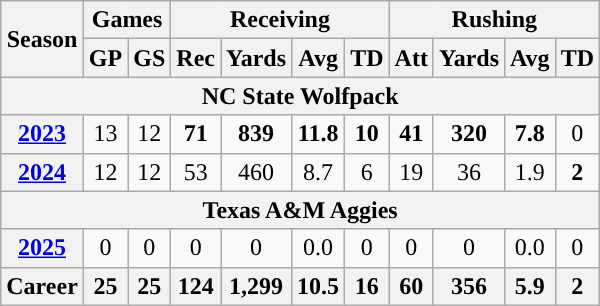<table class="wikitable" style="text-align:center;">
<tr>
<th rowspan="2">Season</th>
<th colspan="2">Games</th>
<th colspan="4">Receiving</th>
<th colspan="4">Rushing</th>
</tr>
<tr>
<th>GP</th>
<th>GS</th>
<th>Rec</th>
<th>Yards</th>
<th>Avg</th>
<th>TD</th>
<th>Att</th>
<th>Yards</th>
<th>Avg</th>
<th>TD</th>
</tr>
<tr>
<th colspan="12">NC State Wolfpack</th>
</tr>
<tr>
<th><a href='#'>2023</a></th>
<td>13</td>
<td>12</td>
<td><strong>71</strong></td>
<td><strong>839</strong></td>
<td><strong>11.8</strong></td>
<td><strong>10</strong></td>
<td><strong>41</strong></td>
<td><strong>320</strong></td>
<td><strong>7.8</strong></td>
<td>0</td>
</tr>
<tr>
<th><a href='#'>2024</a></th>
<td>12</td>
<td>12</td>
<td>53</td>
<td>460</td>
<td>8.7</td>
<td>6</td>
<td>19</td>
<td>36</td>
<td>1.9</td>
<td><strong>2</strong></td>
</tr>
<tr>
<th colspan="12">Texas A&M Aggies</th>
</tr>
<tr>
<th><a href='#'>2025</a></th>
<td>0</td>
<td>0</td>
<td>0</td>
<td>0</td>
<td>0.0</td>
<td>0</td>
<td>0</td>
<td>0</td>
<td>0.0</td>
<td>0</td>
</tr>
<tr>
<th>Career</th>
<th>25</th>
<th>25</th>
<th>124</th>
<th>1,299</th>
<th>10.5</th>
<th>16</th>
<th>60</th>
<th>356</th>
<th>5.9</th>
<th>2</th>
</tr>
</table>
